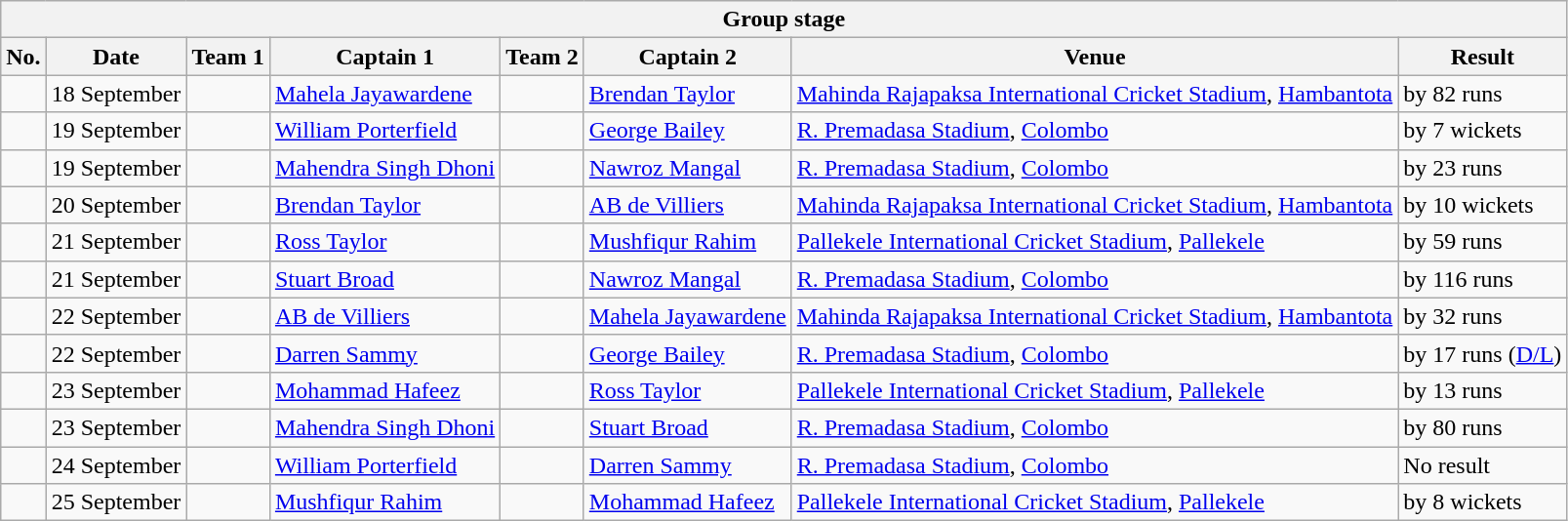<table class="wikitable">
<tr>
<th colspan="8">Group stage</th>
</tr>
<tr>
<th>No.</th>
<th>Date</th>
<th>Team 1</th>
<th>Captain 1</th>
<th>Team 2</th>
<th>Captain 2</th>
<th>Venue</th>
<th>Result</th>
</tr>
<tr>
<td></td>
<td>18 September</td>
<td></td>
<td><a href='#'>Mahela Jayawardene</a></td>
<td></td>
<td><a href='#'>Brendan Taylor</a></td>
<td><a href='#'>Mahinda Rajapaksa International Cricket Stadium</a>, <a href='#'>Hambantota</a></td>
<td> by 82 runs</td>
</tr>
<tr>
<td></td>
<td>19 September</td>
<td></td>
<td><a href='#'>William Porterfield</a></td>
<td></td>
<td><a href='#'>George Bailey</a></td>
<td><a href='#'>R. Premadasa Stadium</a>, <a href='#'>Colombo</a></td>
<td> by 7 wickets</td>
</tr>
<tr>
<td></td>
<td>19 September</td>
<td></td>
<td><a href='#'>Mahendra Singh Dhoni</a></td>
<td></td>
<td><a href='#'>Nawroz Mangal</a></td>
<td><a href='#'>R. Premadasa Stadium</a>, <a href='#'>Colombo</a></td>
<td> by 23 runs</td>
</tr>
<tr>
<td></td>
<td>20 September</td>
<td></td>
<td><a href='#'>Brendan Taylor</a></td>
<td></td>
<td><a href='#'>AB de Villiers</a></td>
<td><a href='#'>Mahinda Rajapaksa International Cricket Stadium</a>, <a href='#'>Hambantota</a></td>
<td> by 10 wickets</td>
</tr>
<tr>
<td></td>
<td>21 September</td>
<td></td>
<td><a href='#'>Ross Taylor</a></td>
<td></td>
<td><a href='#'>Mushfiqur Rahim</a></td>
<td><a href='#'>Pallekele International Cricket Stadium</a>, <a href='#'>Pallekele</a></td>
<td> by 59 runs</td>
</tr>
<tr>
<td></td>
<td>21 September</td>
<td></td>
<td><a href='#'>Stuart Broad</a></td>
<td></td>
<td><a href='#'>Nawroz Mangal</a></td>
<td><a href='#'>R. Premadasa Stadium</a>, <a href='#'>Colombo</a></td>
<td> by 116 runs</td>
</tr>
<tr>
<td></td>
<td>22 September</td>
<td></td>
<td><a href='#'>AB de Villiers</a></td>
<td></td>
<td><a href='#'>Mahela Jayawardene</a></td>
<td><a href='#'>Mahinda Rajapaksa International Cricket Stadium</a>, <a href='#'>Hambantota</a></td>
<td> by 32 runs</td>
</tr>
<tr>
<td></td>
<td>22 September</td>
<td></td>
<td><a href='#'>Darren Sammy</a></td>
<td></td>
<td><a href='#'>George Bailey</a></td>
<td><a href='#'>R. Premadasa Stadium</a>, <a href='#'>Colombo</a></td>
<td> by 17 runs (<a href='#'>D/L</a>)</td>
</tr>
<tr>
<td></td>
<td>23 September</td>
<td></td>
<td><a href='#'>Mohammad Hafeez</a></td>
<td></td>
<td><a href='#'>Ross Taylor</a></td>
<td><a href='#'>Pallekele International Cricket Stadium</a>, <a href='#'>Pallekele</a></td>
<td> by 13 runs</td>
</tr>
<tr>
<td></td>
<td>23 September</td>
<td></td>
<td><a href='#'>Mahendra Singh Dhoni</a></td>
<td></td>
<td><a href='#'>Stuart Broad</a></td>
<td><a href='#'>R. Premadasa Stadium</a>, <a href='#'>Colombo</a></td>
<td> by 80 runs</td>
</tr>
<tr>
<td></td>
<td>24 September</td>
<td></td>
<td><a href='#'>William Porterfield</a></td>
<td></td>
<td><a href='#'>Darren Sammy</a></td>
<td><a href='#'>R. Premadasa Stadium</a>, <a href='#'>Colombo</a></td>
<td>No result</td>
</tr>
<tr>
<td></td>
<td>25 September</td>
<td></td>
<td><a href='#'>Mushfiqur Rahim</a></td>
<td></td>
<td><a href='#'>Mohammad Hafeez</a></td>
<td><a href='#'>Pallekele International Cricket Stadium</a>, <a href='#'>Pallekele</a></td>
<td> by 8 wickets</td>
</tr>
</table>
